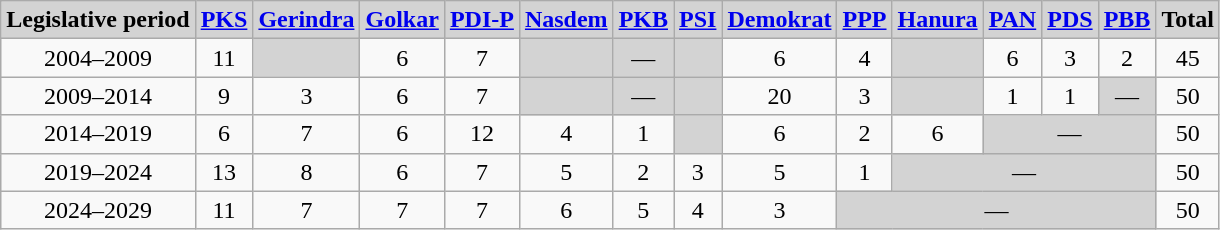<table class="wikitable" style="text-align:center">
<tr bgcolor=#D3D3D3>
<td><strong>Legislative period</strong></td>
<td><strong><a href='#'>PKS</a></strong></td>
<td><strong><a href='#'>Gerindra</a></strong></td>
<td><strong><a href='#'>Golkar</a></strong></td>
<td><strong><a href='#'>PDI-P</a></strong></td>
<td><strong><a href='#'>Nasdem</a></strong></td>
<td><strong><a href='#'>PKB</a></strong></td>
<td><strong><a href='#'>PSI</a></strong></td>
<td><strong><a href='#'>Demokrat</a></strong></td>
<td><strong><a href='#'>PPP</a></strong></td>
<td><strong><a href='#'>Hanura</a></strong></td>
<td><strong><a href='#'>PAN</a></strong></td>
<td><strong><a href='#'>PDS</a></strong></td>
<td><strong><a href='#'>PBB</a></strong></td>
<td><strong>Total</strong></td>
</tr>
<tr>
<td>2004–2009</td>
<td>11</td>
<td bgcolor=#D3D3D3></td>
<td>6</td>
<td>7</td>
<td bgcolor=#D3D3D3></td>
<td bgcolor=#D3D3D3>—</td>
<td bgcolor=#D3D3D3></td>
<td>6</td>
<td>4</td>
<td bgcolor=#D3D3D3></td>
<td>6</td>
<td>3</td>
<td>2</td>
<td>45</td>
</tr>
<tr>
<td>2009–2014</td>
<td>9</td>
<td>3</td>
<td>6</td>
<td>7</td>
<td bgcolor=#D3D3D3></td>
<td bgcolor=#D3D3D3>—</td>
<td bgcolor=#D3D3D3></td>
<td>20</td>
<td>3</td>
<td bgcolor=#D3D3D3></td>
<td>1</td>
<td>1</td>
<td bgcolor=#D3D3D3>—</td>
<td>50</td>
</tr>
<tr>
<td>2014–2019</td>
<td>6</td>
<td>7</td>
<td>6</td>
<td>12</td>
<td>4</td>
<td>1</td>
<td bgcolor=#D3D3D3></td>
<td>6</td>
<td>2</td>
<td>6</td>
<td colspan=3 bgcolor=#D3D3D3>—</td>
<td>50</td>
</tr>
<tr>
<td>2019–2024</td>
<td>13</td>
<td>8</td>
<td>6</td>
<td>7</td>
<td>5</td>
<td>2</td>
<td>3</td>
<td>5</td>
<td>1</td>
<td colspan=4 bgcolor=#D3D3D3>—</td>
<td>50</td>
</tr>
<tr>
<td>2024–2029</td>
<td>11</td>
<td>7</td>
<td>7</td>
<td>7</td>
<td>6</td>
<td>5</td>
<td>4</td>
<td>3</td>
<td colspan=5 bgcolor=#D3D3D3>—</td>
<td>50</td>
</tr>
</table>
